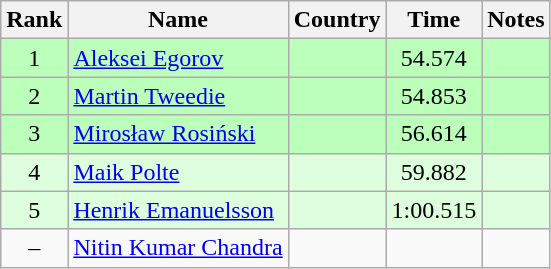<table class="wikitable" style="text-align:center">
<tr>
<th>Rank</th>
<th>Name</th>
<th>Country</th>
<th>Time</th>
<th>Notes</th>
</tr>
<tr bgcolor=bbffbb>
<td>1</td>
<td align="left"><a href='#'>Aleksei Egorov</a></td>
<td align="left"></td>
<td>54.574</td>
<td></td>
</tr>
<tr bgcolor=bbffbb>
<td>2</td>
<td align="left"><a href='#'>Martin Tweedie</a></td>
<td align="left"></td>
<td>54.853</td>
<td></td>
</tr>
<tr bgcolor=bbffbb>
<td>3</td>
<td align="left"><a href='#'>Mirosław Rosiński</a></td>
<td align="left"></td>
<td>56.614</td>
<td></td>
</tr>
<tr bgcolor=ddffdd>
<td>4</td>
<td align="left"><a href='#'>Maik Polte</a></td>
<td align="left"></td>
<td>59.882</td>
<td></td>
</tr>
<tr bgcolor=ddffdd>
<td>5</td>
<td align="left"><a href='#'>Henrik Emanuelsson</a></td>
<td align="left"></td>
<td>1:00.515</td>
<td></td>
</tr>
<tr>
<td>–</td>
<td align="left"><a href='#'>Nitin Kumar Chandra</a></td>
<td align="left"></td>
<td></td>
<td></td>
</tr>
</table>
